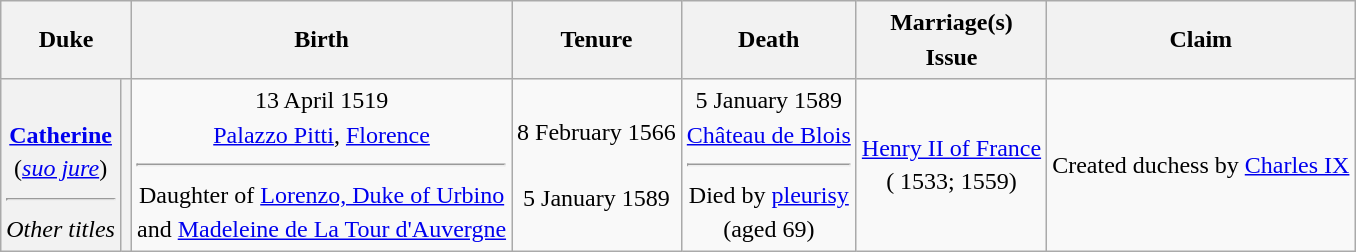<table class="wikitable" style="line-height:1.4em; text-align:center">
<tr>
<th colspan=2>Duke</th>
<th>Birth</th>
<th>Tenure</th>
<th>Death</th>
<th>Marriage(s)<br>Issue</th>
<th>Claim</th>
</tr>
<tr>
<th style="font-weight:normal"><br><strong><a href='#'>Catherine</a></strong><br>(<em><a href='#'>suo jure</a></em>)<hr><em>Other titles</em><br></th>
<th style="font-weight:normal"></th>
<td>13 April 1519<br><a href='#'>Palazzo Pitti</a>, <a href='#'>Florence</a><hr>Daughter of <a href='#'>Lorenzo, Duke of Urbino</a><br>and <a href='#'>Madeleine de La Tour d'Auvergne</a></td>
<td>8 February 1566<br><br>5 January 1589</td>
<td>5 January 1589<br><a href='#'>Château de Blois</a><hr>Died by <a href='#'>pleurisy</a><br>(aged 69)</td>
<td><a href='#'>Henry II of France</a><br>( 1533;  1559)<br></td>
<td>Created duchess by <a href='#'>Charles IX</a></td>
</tr>
</table>
